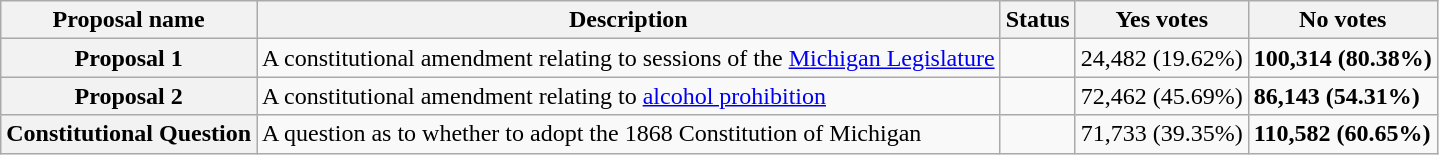<table class="wikitable sortable plainrowheaders">
<tr>
<th scope="col">Proposal name</th>
<th class="unsortable" scope="col">Description</th>
<th scope="col">Status</th>
<th scope="col">Yes votes</th>
<th scope="col">No votes</th>
</tr>
<tr>
<th scope="row">Proposal 1</th>
<td>A constitutional amendment relating to sessions of the <a href='#'>Michigan Legislature</a></td>
<td></td>
<td>24,482 (19.62%)</td>
<td><strong>100,314 (80.38%)</strong></td>
</tr>
<tr>
<th scope="row">Proposal 2</th>
<td>A constitutional amendment relating to <a href='#'>alcohol prohibition</a></td>
<td></td>
<td>72,462 (45.69%)</td>
<td><strong>86,143 (54.31%)</strong></td>
</tr>
<tr>
<th scope="row">Constitutional Question</th>
<td>A question as to whether to adopt the 1868 Constitution of Michigan</td>
<td></td>
<td>71,733 (39.35%)</td>
<td><strong>110,582 (60.65%)</strong></td>
</tr>
</table>
